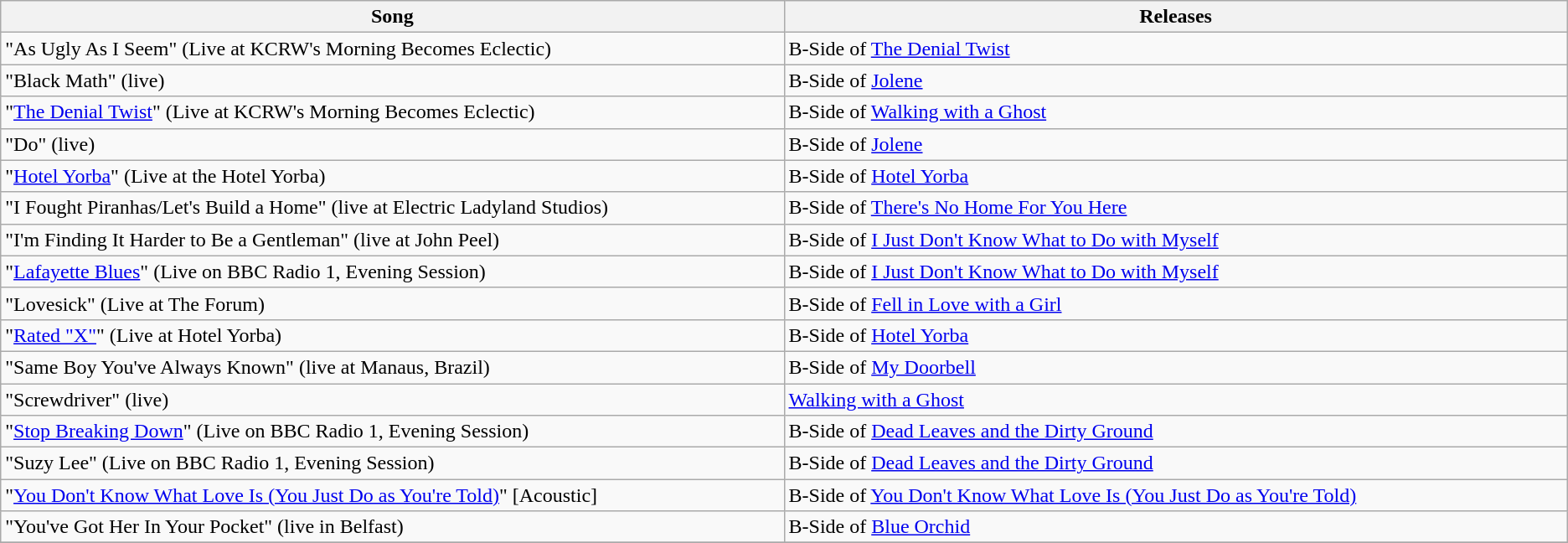<table class="wikitable sortable">
<tr>
<th width=30%>Song</th>
<th width=30%>Releases</th>
</tr>
<tr>
<td>"As Ugly As I Seem" (Live at KCRW's Morning Becomes Eclectic)</td>
<td>B-Side of <a href='#'>The Denial Twist</a></td>
</tr>
<tr>
<td>"Black Math" (live)</td>
<td>B-Side of <a href='#'>Jolene</a></td>
</tr>
<tr>
<td>"<a href='#'>The Denial Twist</a>" (Live at KCRW's Morning Becomes Eclectic)</td>
<td>B-Side of <a href='#'>Walking with a Ghost</a></td>
</tr>
<tr>
<td>"Do" (live)</td>
<td>B-Side of <a href='#'>Jolene</a></td>
</tr>
<tr>
<td>"<a href='#'>Hotel Yorba</a>" (Live at the Hotel Yorba)</td>
<td>B-Side of <a href='#'>Hotel Yorba</a></td>
</tr>
<tr>
<td>"I Fought Piranhas/Let's Build a Home" (live at Electric Ladyland Studios)</td>
<td>B-Side of <a href='#'>There's No Home For You Here</a></td>
</tr>
<tr>
<td>"I'm Finding It Harder to Be a Gentleman" (live at John Peel)</td>
<td>B-Side of <a href='#'>I Just Don't Know What to Do with Myself</a></td>
</tr>
<tr>
<td>"<a href='#'>Lafayette Blues</a>" (Live on BBC Radio 1, Evening Session)</td>
<td>B-Side of <a href='#'>I Just Don't Know What to Do with Myself</a></td>
</tr>
<tr>
<td>"Lovesick" (Live at The Forum)</td>
<td>B-Side of <a href='#'>Fell in Love with a Girl</a></td>
</tr>
<tr>
<td>"<a href='#'>Rated "X"</a>" (Live at Hotel Yorba)</td>
<td>B-Side of <a href='#'>Hotel Yorba</a></td>
</tr>
<tr>
<td>"Same Boy You've Always Known" (live at Manaus, Brazil)</td>
<td>B-Side of <a href='#'>My Doorbell</a></td>
</tr>
<tr>
<td>"Screwdriver" (live)</td>
<td><a href='#'>Walking with a Ghost</a></td>
</tr>
<tr>
<td>"<a href='#'>Stop Breaking Down</a>" (Live on BBC Radio 1, Evening Session)</td>
<td>B-Side of <a href='#'>Dead Leaves and the Dirty Ground</a></td>
</tr>
<tr>
<td>"Suzy Lee" (Live on BBC Radio 1, Evening Session)</td>
<td>B-Side of <a href='#'>Dead Leaves and the Dirty Ground</a></td>
</tr>
<tr>
<td>"<a href='#'>You Don't Know What Love Is (You Just Do as You're Told)</a>" [Acoustic]</td>
<td>B-Side of <a href='#'>You Don't Know What Love Is (You Just Do as You're Told)</a></td>
</tr>
<tr>
<td>"You've Got Her In Your Pocket" (live in Belfast)</td>
<td>B-Side of <a href='#'>Blue Orchid</a></td>
</tr>
<tr>
</tr>
</table>
